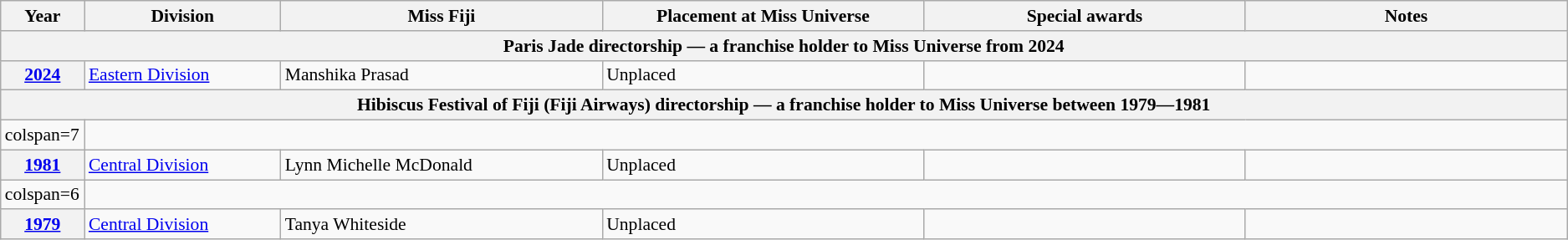<table class="wikitable " style="font-size: 90%;">
<tr>
<th width="60">Year</th>
<th width="150">Division</th>
<th width="250">Miss Fiji</th>
<th width="250">Placement at Miss Universe</th>
<th width="250">Special awards</th>
<th width="250">Notes</th>
</tr>
<tr>
<th colspan="6">Paris Jade directorship — a franchise holder to Miss Universe from 2024</th>
</tr>
<tr>
<th><a href='#'>2024</a></th>
<td><a href='#'>Eastern Division</a></td>
<td>Manshika Prasad</td>
<td>Unplaced</td>
<td></td>
<td></td>
</tr>
<tr>
<th colspan="6">Hibiscus Festival of Fiji (Fiji Airways) directorship — a franchise holder to Miss Universe between 1979―1981</th>
</tr>
<tr>
<td>colspan=7 </td>
</tr>
<tr>
<th><a href='#'>1981</a></th>
<td><a href='#'>Central Division</a></td>
<td>Lynn Michelle McDonald</td>
<td>Unplaced</td>
<td></td>
<td></td>
</tr>
<tr>
<td>colspan=6 </td>
</tr>
<tr>
<th><a href='#'>1979</a></th>
<td><a href='#'>Central Division</a></td>
<td>Tanya Whiteside</td>
<td>Unplaced</td>
<td></td>
<td></td>
</tr>
</table>
